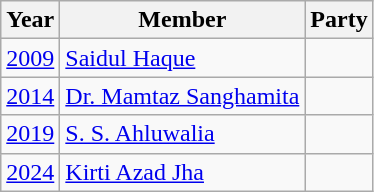<table class="wikitable sortable">
<tr>
<th>Year</th>
<th>Member</th>
<th colspan="2">Party</th>
</tr>
<tr>
<td><a href='#'>2009</a></td>
<td><a href='#'>Saidul Haque</a></td>
<td></td>
</tr>
<tr>
<td><a href='#'>2014</a></td>
<td><a href='#'>Dr. Mamtaz Sanghamita</a></td>
<td></td>
</tr>
<tr>
<td><a href='#'>2019</a></td>
<td><a href='#'>S. S. Ahluwalia</a></td>
<td></td>
</tr>
<tr>
<td><a href='#'>2024</a></td>
<td><a href='#'> Kirti Azad Jha</a></td>
<td></td>
</tr>
</table>
